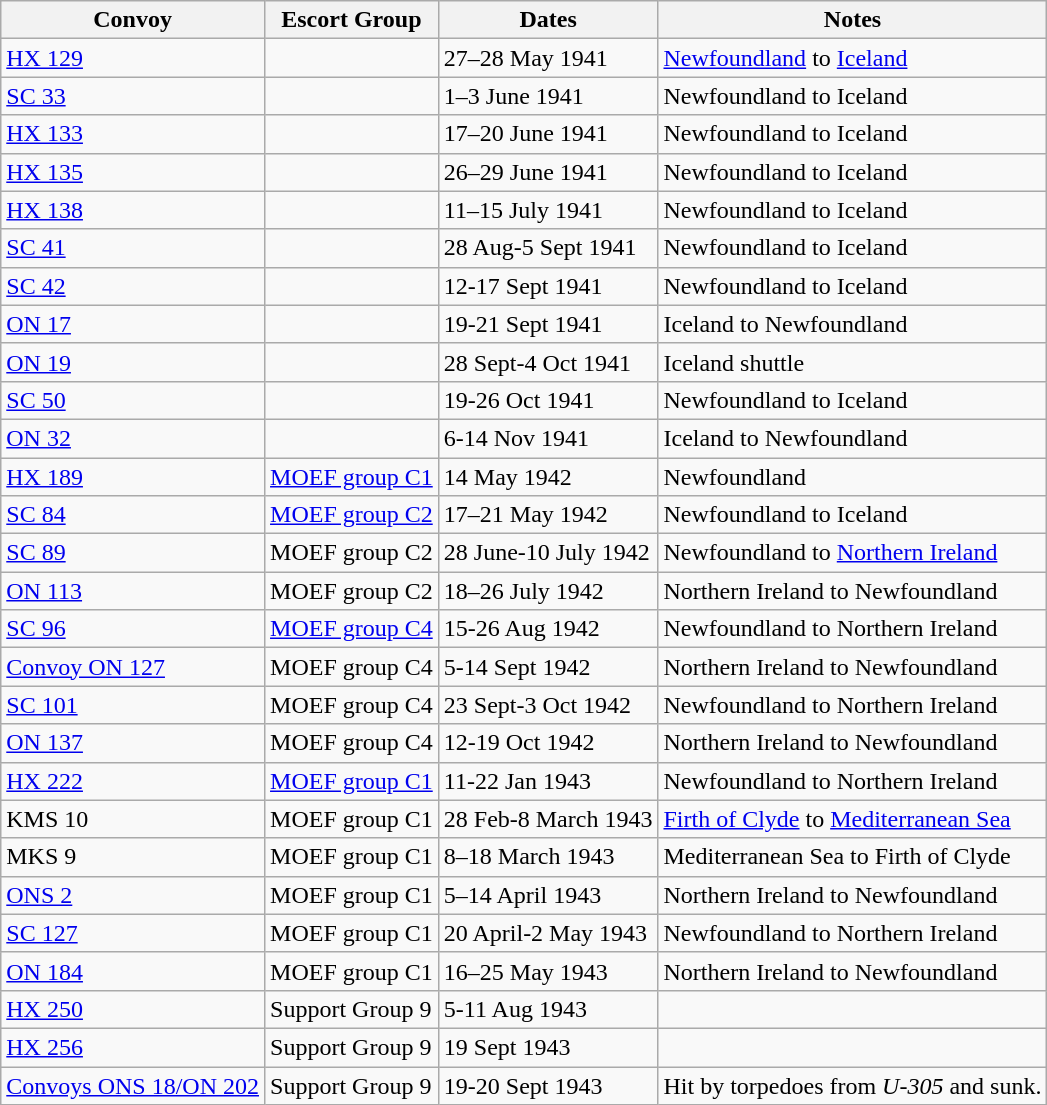<table class="wikitable">
<tr>
<th>Convoy</th>
<th>Escort Group</th>
<th>Dates</th>
<th>Notes</th>
</tr>
<tr>
<td><a href='#'>HX 129</a></td>
<td></td>
<td>27–28 May 1941</td>
<td><a href='#'>Newfoundland</a> to <a href='#'>Iceland</a></td>
</tr>
<tr>
<td><a href='#'>SC 33</a></td>
<td></td>
<td>1–3 June 1941</td>
<td>Newfoundland to Iceland</td>
</tr>
<tr>
<td><a href='#'>HX 133</a></td>
<td></td>
<td>17–20 June 1941</td>
<td>Newfoundland to Iceland</td>
</tr>
<tr>
<td><a href='#'>HX 135</a></td>
<td></td>
<td>26–29 June 1941</td>
<td>Newfoundland to Iceland</td>
</tr>
<tr>
<td><a href='#'>HX 138</a></td>
<td></td>
<td>11–15 July 1941</td>
<td>Newfoundland to Iceland</td>
</tr>
<tr>
<td><a href='#'>SC 41</a></td>
<td></td>
<td>28 Aug-5 Sept 1941</td>
<td>Newfoundland to Iceland</td>
</tr>
<tr>
<td><a href='#'>SC 42</a></td>
<td></td>
<td>12-17 Sept 1941</td>
<td>Newfoundland to Iceland</td>
</tr>
<tr>
<td><a href='#'>ON 17</a></td>
<td></td>
<td>19-21 Sept 1941</td>
<td>Iceland to Newfoundland</td>
</tr>
<tr>
<td><a href='#'>ON 19</a></td>
<td></td>
<td>28 Sept-4 Oct 1941</td>
<td>Iceland shuttle</td>
</tr>
<tr>
<td><a href='#'>SC 50</a></td>
<td></td>
<td>19-26 Oct 1941</td>
<td>Newfoundland to Iceland</td>
</tr>
<tr>
<td><a href='#'>ON 32</a></td>
<td></td>
<td>6-14 Nov 1941</td>
<td>Iceland to Newfoundland</td>
</tr>
<tr>
<td><a href='#'>HX 189</a></td>
<td><a href='#'>MOEF group C1</a></td>
<td>14 May 1942</td>
<td>Newfoundland</td>
</tr>
<tr>
<td><a href='#'>SC 84</a></td>
<td><a href='#'>MOEF group C2</a></td>
<td>17–21 May 1942</td>
<td>Newfoundland to Iceland</td>
</tr>
<tr>
<td><a href='#'>SC 89</a></td>
<td>MOEF group C2</td>
<td>28 June-10 July 1942</td>
<td>Newfoundland to <a href='#'>Northern Ireland</a></td>
</tr>
<tr>
<td><a href='#'>ON 113</a></td>
<td>MOEF group C2</td>
<td>18–26 July 1942</td>
<td>Northern Ireland to Newfoundland</td>
</tr>
<tr>
<td><a href='#'>SC 96</a></td>
<td><a href='#'>MOEF group C4</a></td>
<td>15-26 Aug 1942</td>
<td>Newfoundland to Northern Ireland</td>
</tr>
<tr>
<td><a href='#'>Convoy ON 127</a></td>
<td>MOEF group C4</td>
<td>5-14 Sept 1942</td>
<td>Northern Ireland to Newfoundland</td>
</tr>
<tr>
<td><a href='#'>SC 101</a></td>
<td>MOEF group C4</td>
<td>23 Sept-3 Oct 1942</td>
<td>Newfoundland to Northern Ireland</td>
</tr>
<tr>
<td><a href='#'>ON 137</a></td>
<td>MOEF group C4</td>
<td>12-19 Oct 1942</td>
<td>Northern Ireland to Newfoundland</td>
</tr>
<tr>
<td><a href='#'>HX 222</a></td>
<td><a href='#'>MOEF group C1</a></td>
<td>11-22 Jan 1943</td>
<td>Newfoundland to Northern Ireland</td>
</tr>
<tr>
<td>KMS 10</td>
<td>MOEF group C1</td>
<td>28 Feb-8 March 1943</td>
<td><a href='#'>Firth of Clyde</a> to <a href='#'>Mediterranean Sea</a></td>
</tr>
<tr>
<td>MKS 9</td>
<td>MOEF group C1</td>
<td>8–18 March 1943</td>
<td>Mediterranean Sea to Firth of Clyde</td>
</tr>
<tr>
<td><a href='#'>ONS 2</a></td>
<td>MOEF group C1</td>
<td>5–14 April 1943</td>
<td>Northern Ireland to Newfoundland</td>
</tr>
<tr>
<td><a href='#'>SC 127</a></td>
<td>MOEF group C1</td>
<td>20 April-2 May 1943</td>
<td>Newfoundland to Northern Ireland</td>
</tr>
<tr>
<td><a href='#'>ON 184</a></td>
<td>MOEF group C1</td>
<td>16–25 May 1943</td>
<td>Northern Ireland to Newfoundland</td>
</tr>
<tr>
<td><a href='#'>HX 250</a></td>
<td>Support Group 9</td>
<td>5-11 Aug 1943</td>
<td></td>
</tr>
<tr>
<td><a href='#'>HX 256</a></td>
<td>Support Group 9</td>
<td>19 Sept 1943</td>
<td></td>
</tr>
<tr>
<td><a href='#'>Convoys ONS 18/ON 202</a></td>
<td>Support Group 9</td>
<td>19-20 Sept 1943</td>
<td>Hit by torpedoes from <em>U-305</em> and sunk.</td>
</tr>
</table>
